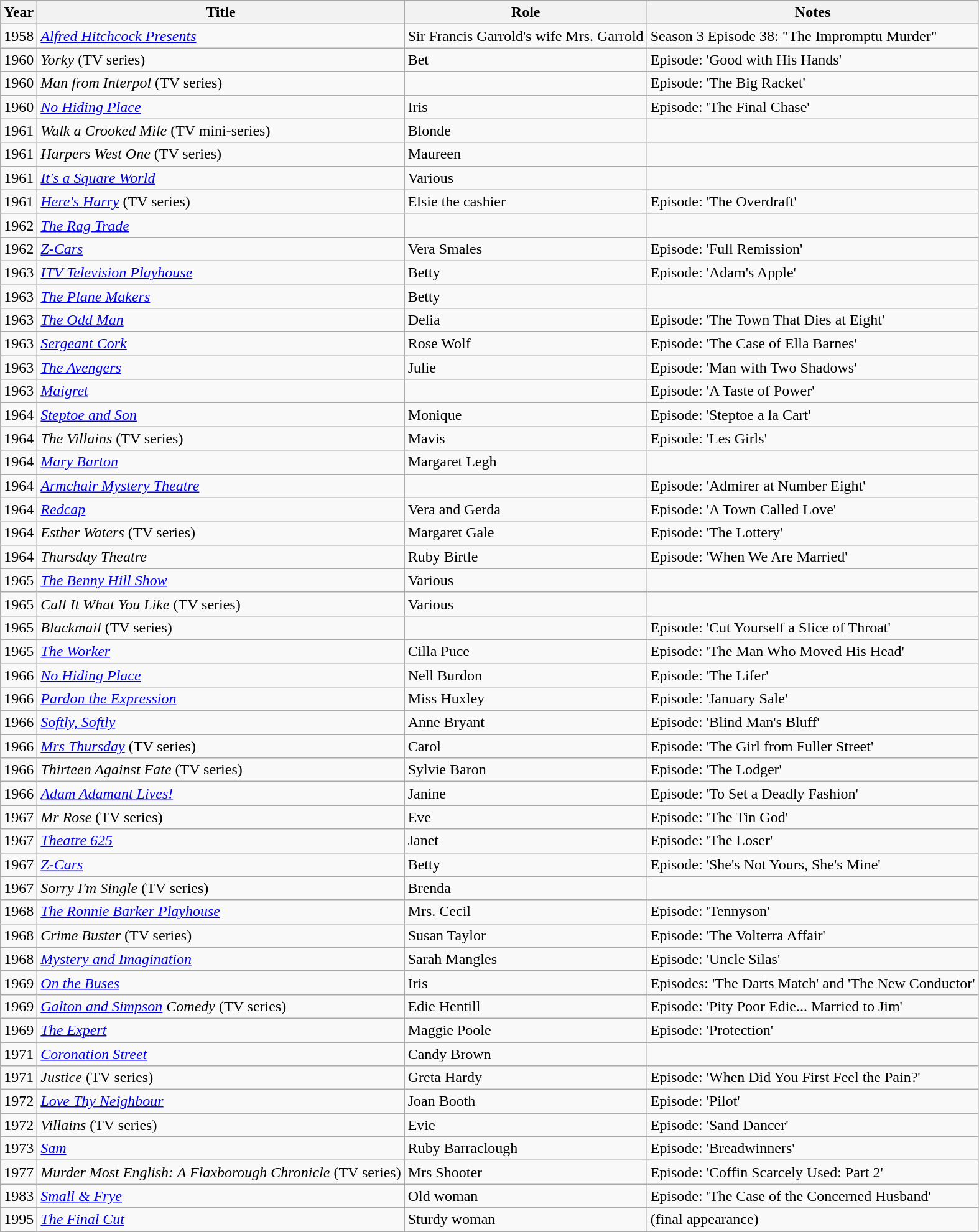<table class="wikitable">
<tr>
<th>Year</th>
<th>Title</th>
<th>Role</th>
<th>Notes</th>
</tr>
<tr>
<td>1958</td>
<td><em><a href='#'>Alfred Hitchcock Presents</a></em></td>
<td>Sir Francis Garrold's wife Mrs. Garrold</td>
<td>Season 3 Episode 38: "The Impromptu Murder"</td>
</tr>
<tr>
<td>1960</td>
<td><em>Yorky</em> (TV series)</td>
<td>Bet</td>
<td>Episode: 'Good with His Hands'</td>
</tr>
<tr>
<td>1960</td>
<td><em>Man from Interpol</em> (TV series)</td>
<td></td>
<td>Episode: 'The Big Racket'</td>
</tr>
<tr>
<td>1960</td>
<td><em><a href='#'>No Hiding Place</a></em></td>
<td>Iris</td>
<td>Episode: 'The Final Chase'</td>
</tr>
<tr>
<td>1961</td>
<td><em>Walk a Crooked Mile</em> (TV mini-series)</td>
<td>Blonde</td>
<td></td>
</tr>
<tr>
<td>1961</td>
<td><em>Harpers West One</em> (TV series)</td>
<td>Maureen</td>
<td></td>
</tr>
<tr>
<td>1961</td>
<td><em><a href='#'>It's a Square World</a></em></td>
<td>Various</td>
<td></td>
</tr>
<tr>
<td>1961</td>
<td><em><a href='#'>Here's Harry</a></em> (TV series)</td>
<td>Elsie the cashier</td>
<td>Episode: 'The Overdraft'</td>
</tr>
<tr>
<td>1962</td>
<td><em><a href='#'>The Rag Trade</a></em></td>
<td></td>
<td></td>
</tr>
<tr>
<td>1962</td>
<td><em><a href='#'>Z-Cars</a></em></td>
<td>Vera Smales</td>
<td>Episode: 'Full Remission'</td>
</tr>
<tr>
<td>1963</td>
<td><em><a href='#'>ITV Television Playhouse</a></em></td>
<td>Betty</td>
<td>Episode: 'Adam's Apple'</td>
</tr>
<tr>
<td>1963</td>
<td><em><a href='#'>The Plane Makers</a></em></td>
<td>Betty</td>
<td></td>
</tr>
<tr>
<td>1963</td>
<td><em><a href='#'>The Odd Man</a></em></td>
<td>Delia</td>
<td>Episode: 'The Town That Dies at Eight'</td>
</tr>
<tr>
<td>1963</td>
<td><em><a href='#'>Sergeant Cork</a></em></td>
<td>Rose Wolf</td>
<td>Episode: 'The Case of Ella Barnes'</td>
</tr>
<tr>
<td>1963</td>
<td><em><a href='#'>The Avengers</a></em></td>
<td>Julie</td>
<td>Episode: 'Man with Two Shadows'</td>
</tr>
<tr>
<td>1963</td>
<td><em><a href='#'>Maigret</a></em></td>
<td></td>
<td>Episode: 'A Taste of Power'</td>
</tr>
<tr>
<td>1964</td>
<td><em><a href='#'>Steptoe and Son</a></em></td>
<td>Monique</td>
<td>Episode: 'Steptoe a la Cart'</td>
</tr>
<tr>
<td>1964</td>
<td><em>The Villains</em> (TV series)</td>
<td>Mavis</td>
<td>Episode: 'Les Girls'</td>
</tr>
<tr>
<td>1964</td>
<td><em><a href='#'>Mary Barton</a></em></td>
<td>Margaret Legh</td>
<td></td>
</tr>
<tr>
<td>1964</td>
<td><em><a href='#'>Armchair Mystery Theatre</a></em></td>
<td></td>
<td>Episode: 'Admirer at Number Eight'</td>
</tr>
<tr>
<td>1964</td>
<td><em><a href='#'>Redcap</a></em></td>
<td>Vera and Gerda</td>
<td>Episode: 'A Town Called Love'</td>
</tr>
<tr>
<td>1964</td>
<td><em>Esther Waters</em> (TV series)</td>
<td>Margaret Gale</td>
<td>Episode: 'The Lottery'</td>
</tr>
<tr>
<td>1964</td>
<td><em>Thursday Theatre</em></td>
<td>Ruby Birtle</td>
<td>Episode: 'When We Are Married'</td>
</tr>
<tr>
<td>1965</td>
<td><em><a href='#'>The Benny Hill Show</a></em></td>
<td>Various</td>
<td></td>
</tr>
<tr>
<td>1965</td>
<td><em>Call It What You Like</em> (TV series)</td>
<td>Various</td>
<td></td>
</tr>
<tr>
<td>1965</td>
<td><em>Blackmail</em> (TV series)</td>
<td></td>
<td>Episode: 'Cut Yourself a Slice of Throat'</td>
</tr>
<tr>
<td>1965</td>
<td><em><a href='#'>The Worker</a></em></td>
<td>Cilla Puce</td>
<td>Episode: 'The Man Who Moved His Head'</td>
</tr>
<tr>
<td>1966</td>
<td><em><a href='#'>No Hiding Place</a></em></td>
<td>Nell Burdon</td>
<td>Episode: 'The Lifer'</td>
</tr>
<tr>
<td>1966</td>
<td><em><a href='#'>Pardon the Expression</a></em></td>
<td>Miss Huxley</td>
<td>Episode: 'January Sale'</td>
</tr>
<tr>
<td>1966</td>
<td><em><a href='#'>Softly, Softly</a></em></td>
<td>Anne Bryant</td>
<td>Episode: 'Blind Man's Bluff'</td>
</tr>
<tr>
<td>1966</td>
<td><em><a href='#'>Mrs Thursday</a></em> (TV series)</td>
<td>Carol</td>
<td>Episode: 'The Girl from Fuller Street'</td>
</tr>
<tr>
<td>1966</td>
<td><em>Thirteen Against Fate</em> (TV series)</td>
<td>Sylvie Baron</td>
<td>Episode: 'The Lodger'</td>
</tr>
<tr>
<td>1966</td>
<td><em><a href='#'>Adam Adamant Lives!</a></em></td>
<td>Janine</td>
<td>Episode: 'To Set a Deadly Fashion'</td>
</tr>
<tr>
<td>1967</td>
<td><em>Mr Rose</em> (TV series)</td>
<td>Eve</td>
<td>Episode: 'The Tin God'</td>
</tr>
<tr>
<td>1967</td>
<td><em><a href='#'>Theatre 625</a></em></td>
<td>Janet</td>
<td>Episode: 'The Loser'</td>
</tr>
<tr>
<td>1967</td>
<td><em><a href='#'>Z-Cars</a></em></td>
<td>Betty</td>
<td>Episode: 'She's Not Yours, She's Mine'</td>
</tr>
<tr>
<td>1967</td>
<td><em>Sorry I'm Single</em> (TV series)</td>
<td>Brenda</td>
<td></td>
</tr>
<tr>
<td>1968</td>
<td><em><a href='#'>The Ronnie Barker Playhouse</a></em></td>
<td>Mrs. Cecil</td>
<td>Episode: 'Tennyson'</td>
</tr>
<tr>
<td>1968</td>
<td><em>Crime Buster</em> (TV series)</td>
<td>Susan Taylor</td>
<td>Episode: 'The Volterra Affair'</td>
</tr>
<tr>
<td>1968</td>
<td><em><a href='#'>Mystery and Imagination</a></em></td>
<td>Sarah Mangles</td>
<td>Episode: 'Uncle Silas'</td>
</tr>
<tr>
<td>1969</td>
<td><em><a href='#'>On the Buses</a></em></td>
<td>Iris</td>
<td>Episodes: 'The Darts Match' and 'The New Conductor'</td>
</tr>
<tr>
<td>1969</td>
<td><em><a href='#'>Galton and Simpson</a> Comedy</em> (TV series)</td>
<td>Edie Hentill</td>
<td>Episode: 'Pity Poor Edie... Married to Jim'</td>
</tr>
<tr>
<td>1969</td>
<td><em><a href='#'>The Expert</a></em></td>
<td>Maggie Poole</td>
<td>Episode: 'Protection'</td>
</tr>
<tr>
<td>1971</td>
<td><em><a href='#'>Coronation Street</a></em></td>
<td>Candy Brown</td>
<td></td>
</tr>
<tr>
<td>1971</td>
<td><em>Justice</em> (TV series)</td>
<td>Greta Hardy</td>
<td>Episode: 'When Did You First Feel the Pain?'</td>
</tr>
<tr>
<td>1972</td>
<td><em><a href='#'>Love Thy Neighbour</a></em></td>
<td>Joan Booth</td>
<td>Episode: 'Pilot'</td>
</tr>
<tr>
<td>1972</td>
<td><em>Villains</em> (TV series)</td>
<td>Evie</td>
<td>Episode: 'Sand Dancer'</td>
</tr>
<tr>
<td>1973</td>
<td><em><a href='#'>Sam</a></em></td>
<td>Ruby Barraclough</td>
<td>Episode: 'Breadwinners'</td>
</tr>
<tr>
<td>1977</td>
<td><em>Murder Most English: A Flaxborough Chronicle</em> (TV series)</td>
<td>Mrs Shooter</td>
<td>Episode: 'Coffin Scarcely Used: Part 2'</td>
</tr>
<tr>
<td>1983</td>
<td><em><a href='#'>Small & Frye</a></em></td>
<td>Old woman</td>
<td>Episode: 'The Case of the Concerned Husband'</td>
</tr>
<tr>
<td>1995</td>
<td><em><a href='#'>The Final Cut</a></em></td>
<td>Sturdy woman</td>
<td>(final appearance)</td>
</tr>
</table>
